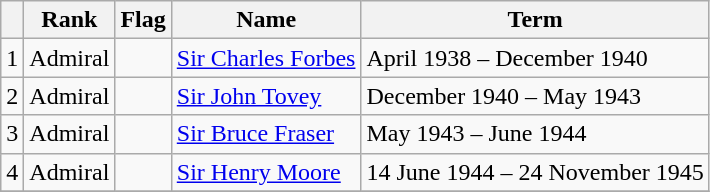<table class="wikitable">
<tr>
<th></th>
<th>Rank</th>
<th>Flag</th>
<th>Name</th>
<th>Term</th>
</tr>
<tr>
<td>1</td>
<td>Admiral</td>
<td></td>
<td><a href='#'>Sir Charles Forbes</a></td>
<td>April 1938 – December 1940</td>
</tr>
<tr>
<td>2</td>
<td>Admiral</td>
<td></td>
<td><a href='#'>Sir John Tovey</a></td>
<td>December 1940 – May 1943</td>
</tr>
<tr>
<td>3</td>
<td>Admiral</td>
<td></td>
<td><a href='#'>Sir Bruce Fraser</a></td>
<td>May 1943 – June 1944</td>
</tr>
<tr>
<td>4</td>
<td>Admiral</td>
<td></td>
<td><a href='#'>Sir Henry Moore</a></td>
<td>14 June 1944 – 24 November 1945</td>
</tr>
<tr>
</tr>
</table>
